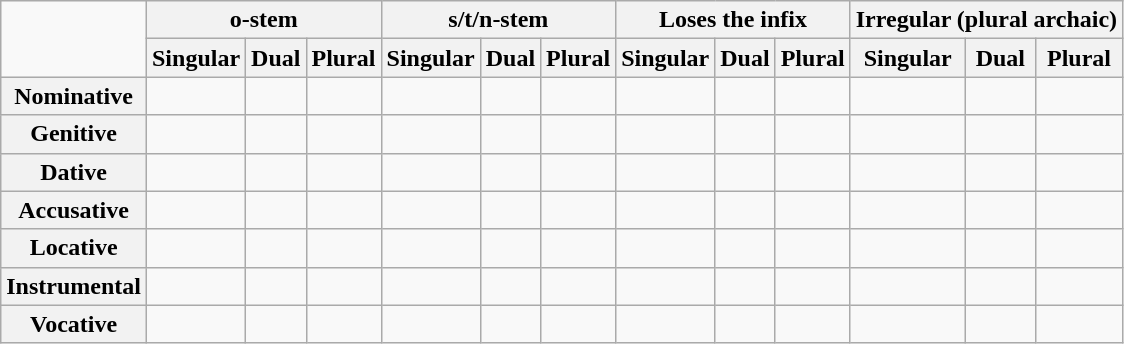<table class="wikitable">
<tr>
<td rowspan="2"></td>
<th colspan="3">o-stem</th>
<th colspan="3">s/t/n-stem</th>
<th colspan="3">Loses the infix</th>
<th colspan="3">Irregular (plural archaic)</th>
</tr>
<tr>
<th>Singular</th>
<th>Dual</th>
<th>Plural</th>
<th>Singular</th>
<th>Dual</th>
<th>Plural</th>
<th>Singular</th>
<th>Dual</th>
<th>Plural</th>
<th>Singular</th>
<th>Dual</th>
<th>Plural</th>
</tr>
<tr>
<th>Nominative</th>
<td></td>
<td></td>
<td></td>
<td></td>
<td></td>
<td></td>
<td></td>
<td></td>
<td></td>
<td></td>
<td></td>
<td></td>
</tr>
<tr>
<th>Genitive</th>
<td></td>
<td></td>
<td></td>
<td></td>
<td></td>
<td></td>
<td></td>
<td></td>
<td></td>
<td></td>
<td></td>
<td></td>
</tr>
<tr>
<th>Dative</th>
<td></td>
<td></td>
<td></td>
<td></td>
<td></td>
<td></td>
<td></td>
<td></td>
<td></td>
<td></td>
<td></td>
<td></td>
</tr>
<tr>
<th>Accusative</th>
<td></td>
<td></td>
<td></td>
<td></td>
<td></td>
<td></td>
<td></td>
<td></td>
<td></td>
<td></td>
<td></td>
<td></td>
</tr>
<tr>
<th>Locative</th>
<td></td>
<td></td>
<td></td>
<td></td>
<td></td>
<td></td>
<td></td>
<td></td>
<td></td>
<td></td>
<td></td>
<td></td>
</tr>
<tr>
<th>Instrumental</th>
<td></td>
<td></td>
<td></td>
<td></td>
<td></td>
<td></td>
<td></td>
<td></td>
<td></td>
<td></td>
<td></td>
<td></td>
</tr>
<tr>
<th>Vocative</th>
<td></td>
<td></td>
<td></td>
<td></td>
<td></td>
<td></td>
<td></td>
<td></td>
<td></td>
<td></td>
<td></td>
<td></td>
</tr>
</table>
